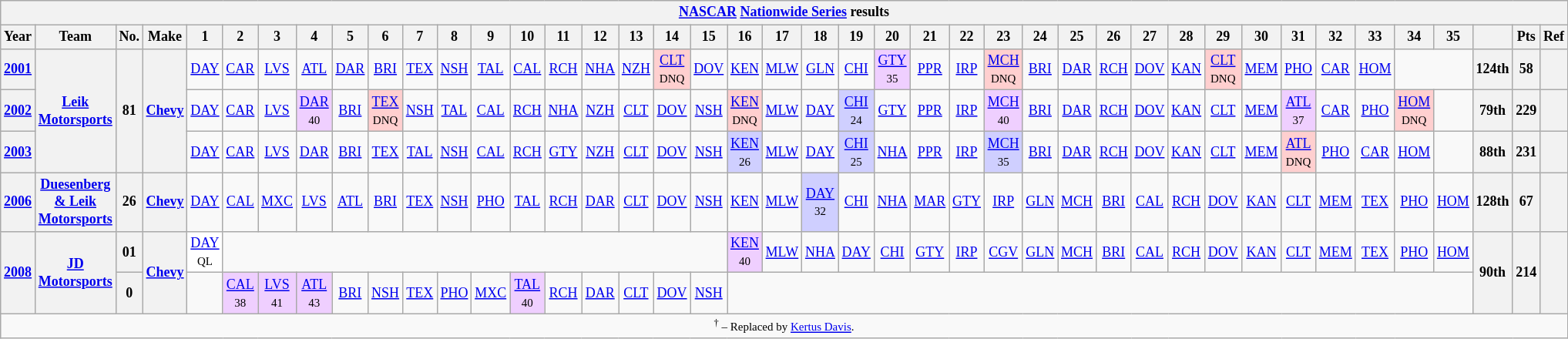<table class="wikitable" style="text-align:center; font-size:75%">
<tr>
<th colspan=42><a href='#'>NASCAR</a> <a href='#'>Nationwide Series</a> results</th>
</tr>
<tr>
<th>Year</th>
<th>Team</th>
<th>No.</th>
<th>Make</th>
<th>1</th>
<th>2</th>
<th>3</th>
<th>4</th>
<th>5</th>
<th>6</th>
<th>7</th>
<th>8</th>
<th>9</th>
<th>10</th>
<th>11</th>
<th>12</th>
<th>13</th>
<th>14</th>
<th>15</th>
<th>16</th>
<th>17</th>
<th>18</th>
<th>19</th>
<th>20</th>
<th>21</th>
<th>22</th>
<th>23</th>
<th>24</th>
<th>25</th>
<th>26</th>
<th>27</th>
<th>28</th>
<th>29</th>
<th>30</th>
<th>31</th>
<th>32</th>
<th>33</th>
<th>34</th>
<th>35</th>
<th></th>
<th>Pts</th>
<th>Ref</th>
</tr>
<tr>
<th><a href='#'>2001</a></th>
<th rowspan=3><a href='#'>Leik Motorsports</a></th>
<th rowspan=3>81</th>
<th rowspan=3><a href='#'>Chevy</a></th>
<td><a href='#'>DAY</a></td>
<td><a href='#'>CAR</a></td>
<td><a href='#'>LVS</a></td>
<td><a href='#'>ATL</a></td>
<td><a href='#'>DAR</a></td>
<td><a href='#'>BRI</a></td>
<td><a href='#'>TEX</a></td>
<td><a href='#'>NSH</a></td>
<td><a href='#'>TAL</a></td>
<td><a href='#'>CAL</a></td>
<td><a href='#'>RCH</a></td>
<td><a href='#'>NHA</a></td>
<td><a href='#'>NZH</a></td>
<td style="background:#FFCFCF;"><a href='#'>CLT</a><br><small>DNQ</small></td>
<td><a href='#'>DOV</a></td>
<td><a href='#'>KEN</a></td>
<td><a href='#'>MLW</a></td>
<td><a href='#'>GLN</a></td>
<td><a href='#'>CHI</a></td>
<td style="background:#EFCFFF;"><a href='#'>GTY</a><br><small>35</small></td>
<td><a href='#'>PPR</a></td>
<td><a href='#'>IRP</a></td>
<td style="background:#FFCFCF;"><a href='#'>MCH</a><br><small>DNQ</small></td>
<td><a href='#'>BRI</a></td>
<td><a href='#'>DAR</a></td>
<td><a href='#'>RCH</a></td>
<td><a href='#'>DOV</a></td>
<td><a href='#'>KAN</a></td>
<td style="background:#FFCFCF;"><a href='#'>CLT</a><br><small>DNQ</small></td>
<td><a href='#'>MEM</a></td>
<td><a href='#'>PHO</a></td>
<td><a href='#'>CAR</a></td>
<td><a href='#'>HOM</a></td>
<td colspan=2></td>
<th>124th</th>
<th>58</th>
<th></th>
</tr>
<tr>
<th><a href='#'>2002</a></th>
<td><a href='#'>DAY</a></td>
<td><a href='#'>CAR</a></td>
<td><a href='#'>LVS</a></td>
<td style="background:#EFCFFF;"><a href='#'>DAR</a><br><small>40</small></td>
<td><a href='#'>BRI</a></td>
<td style="background:#FFCFCF;"><a href='#'>TEX</a><br><small>DNQ</small></td>
<td><a href='#'>NSH</a></td>
<td><a href='#'>TAL</a></td>
<td><a href='#'>CAL</a></td>
<td><a href='#'>RCH</a></td>
<td><a href='#'>NHA</a></td>
<td><a href='#'>NZH</a></td>
<td><a href='#'>CLT</a></td>
<td><a href='#'>DOV</a></td>
<td><a href='#'>NSH</a></td>
<td style="background:#FFCFCF;"><a href='#'>KEN</a><br><small>DNQ</small></td>
<td><a href='#'>MLW</a></td>
<td><a href='#'>DAY</a></td>
<td style="background:#CFCFFF;"><a href='#'>CHI</a><br><small>24</small></td>
<td><a href='#'>GTY</a></td>
<td><a href='#'>PPR</a></td>
<td><a href='#'>IRP</a></td>
<td style="background:#EFCFFF;"><a href='#'>MCH</a><br><small>40</small></td>
<td><a href='#'>BRI</a></td>
<td><a href='#'>DAR</a></td>
<td><a href='#'>RCH</a></td>
<td><a href='#'>DOV</a></td>
<td><a href='#'>KAN</a></td>
<td><a href='#'>CLT</a></td>
<td><a href='#'>MEM</a></td>
<td style="background:#EFCFFF;"><a href='#'>ATL</a><br><small>37</small></td>
<td><a href='#'>CAR</a></td>
<td><a href='#'>PHO</a></td>
<td style="background:#FFCFCF;"><a href='#'>HOM</a><br><small>DNQ</small></td>
<td></td>
<th>79th</th>
<th>229</th>
<th></th>
</tr>
<tr>
<th><a href='#'>2003</a></th>
<td><a href='#'>DAY</a></td>
<td><a href='#'>CAR</a></td>
<td><a href='#'>LVS</a></td>
<td><a href='#'>DAR</a></td>
<td><a href='#'>BRI</a></td>
<td><a href='#'>TEX</a></td>
<td><a href='#'>TAL</a></td>
<td><a href='#'>NSH</a></td>
<td><a href='#'>CAL</a></td>
<td><a href='#'>RCH</a></td>
<td><a href='#'>GTY</a></td>
<td><a href='#'>NZH</a></td>
<td><a href='#'>CLT</a></td>
<td><a href='#'>DOV</a></td>
<td><a href='#'>NSH</a></td>
<td style="background:#CFCFFF;"><a href='#'>KEN</a><br><small>26</small></td>
<td><a href='#'>MLW</a></td>
<td><a href='#'>DAY</a></td>
<td style="background:#CFCFFF;"><a href='#'>CHI</a><br><small>25</small></td>
<td><a href='#'>NHA</a></td>
<td><a href='#'>PPR</a></td>
<td><a href='#'>IRP</a></td>
<td style="background:#CFCFFF;"><a href='#'>MCH</a><br><small>35</small></td>
<td><a href='#'>BRI</a></td>
<td><a href='#'>DAR</a></td>
<td><a href='#'>RCH</a></td>
<td><a href='#'>DOV</a></td>
<td><a href='#'>KAN</a></td>
<td><a href='#'>CLT</a></td>
<td><a href='#'>MEM</a></td>
<td style="background:#FFCFCF;"><a href='#'>ATL</a><br><small>DNQ</small></td>
<td><a href='#'>PHO</a></td>
<td><a href='#'>CAR</a></td>
<td><a href='#'>HOM</a></td>
<td></td>
<th>88th</th>
<th>231</th>
<th></th>
</tr>
<tr>
<th><a href='#'>2006</a></th>
<th><a href='#'>Duesenberg & Leik Motorsports</a></th>
<th>26</th>
<th><a href='#'>Chevy</a></th>
<td><a href='#'>DAY</a></td>
<td><a href='#'>CAL</a></td>
<td><a href='#'>MXC</a></td>
<td><a href='#'>LVS</a></td>
<td><a href='#'>ATL</a></td>
<td><a href='#'>BRI</a></td>
<td><a href='#'>TEX</a></td>
<td><a href='#'>NSH</a></td>
<td><a href='#'>PHO</a></td>
<td><a href='#'>TAL</a></td>
<td><a href='#'>RCH</a></td>
<td><a href='#'>DAR</a></td>
<td><a href='#'>CLT</a></td>
<td><a href='#'>DOV</a></td>
<td><a href='#'>NSH</a></td>
<td><a href='#'>KEN</a></td>
<td><a href='#'>MLW</a></td>
<td style="background:#CFCFFF;"><a href='#'>DAY</a><br><small>32</small></td>
<td><a href='#'>CHI</a></td>
<td><a href='#'>NHA</a></td>
<td><a href='#'>MAR</a></td>
<td><a href='#'>GTY</a></td>
<td><a href='#'>IRP</a></td>
<td><a href='#'>GLN</a></td>
<td><a href='#'>MCH</a></td>
<td><a href='#'>BRI</a></td>
<td><a href='#'>CAL</a></td>
<td><a href='#'>RCH</a></td>
<td><a href='#'>DOV</a></td>
<td><a href='#'>KAN</a></td>
<td><a href='#'>CLT</a></td>
<td><a href='#'>MEM</a></td>
<td><a href='#'>TEX</a></td>
<td><a href='#'>PHO</a></td>
<td><a href='#'>HOM</a></td>
<th>128th</th>
<th>67</th>
<th></th>
</tr>
<tr>
<th rowspan=2><a href='#'>2008</a></th>
<th rowspan=2><a href='#'>JD Motorsports</a></th>
<th>01</th>
<th rowspan=2><a href='#'>Chevy</a></th>
<td style="background:#FFFFFF;"><a href='#'>DAY</a><br><small>QL</small></td>
<td colspan=14></td>
<td style="background:#EFCFFF;"><a href='#'>KEN</a><br><small>40</small></td>
<td><a href='#'>MLW</a></td>
<td><a href='#'>NHA</a></td>
<td><a href='#'>DAY</a></td>
<td><a href='#'>CHI</a></td>
<td><a href='#'>GTY</a></td>
<td><a href='#'>IRP</a></td>
<td><a href='#'>CGV</a></td>
<td><a href='#'>GLN</a></td>
<td><a href='#'>MCH</a></td>
<td><a href='#'>BRI</a></td>
<td><a href='#'>CAL</a></td>
<td><a href='#'>RCH</a></td>
<td><a href='#'>DOV</a></td>
<td><a href='#'>KAN</a></td>
<td><a href='#'>CLT</a></td>
<td><a href='#'>MEM</a></td>
<td><a href='#'>TEX</a></td>
<td><a href='#'>PHO</a></td>
<td><a href='#'>HOM</a></td>
<th rowspan=2>90th</th>
<th rowspan=2>214</th>
<th rowspan=2></th>
</tr>
<tr>
<th>0</th>
<td></td>
<td style="background:#EFCFFF;"><a href='#'>CAL</a><br><small>38</small></td>
<td style="background:#EFCFFF;"><a href='#'>LVS</a><br><small>41</small></td>
<td style="background:#EFCFFF;"><a href='#'>ATL</a><br><small>43</small></td>
<td><a href='#'>BRI</a></td>
<td><a href='#'>NSH</a></td>
<td><a href='#'>TEX</a></td>
<td><a href='#'>PHO</a></td>
<td><a href='#'>MXC</a></td>
<td style="background:#EFCFFF;"><a href='#'>TAL</a><br><small>40</small></td>
<td><a href='#'>RCH</a></td>
<td><a href='#'>DAR</a></td>
<td><a href='#'>CLT</a></td>
<td><a href='#'>DOV</a></td>
<td><a href='#'>NSH</a></td>
<td colspan=20></td>
</tr>
<tr>
<td colspan=43><small><sup>†</sup> – Replaced by <a href='#'>Kertus Davis</a>. </small></td>
</tr>
</table>
